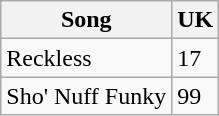<table class="wikitable">
<tr>
<th>Song</th>
<th>UK</th>
</tr>
<tr>
<td>Reckless</td>
<td>17</td>
</tr>
<tr>
<td>Sho' Nuff Funky</td>
<td>99</td>
</tr>
</table>
